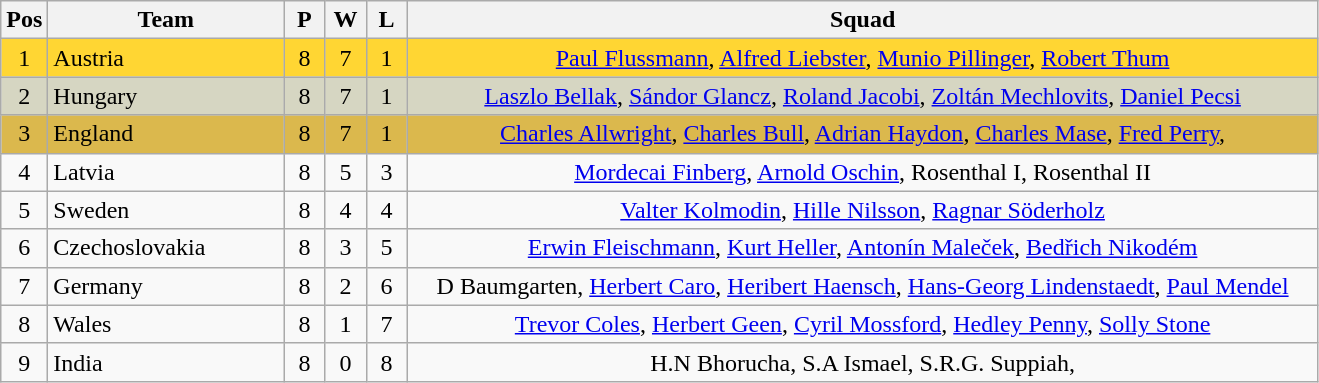<table class="wikitable" style="font-size: 100%">
<tr>
<th width=15>Pos</th>
<th width=150>Team</th>
<th width=20>P</th>
<th width=20>W</th>
<th width=20>L</th>
<th width=600>Squad</th>
</tr>
<tr align=center style="background: #FFD633;">
<td>1</td>
<td align="left"> Austria</td>
<td>8</td>
<td>7</td>
<td>1</td>
<td><a href='#'>Paul Flussmann</a>, <a href='#'>Alfred Liebster</a>, <a href='#'>Munio Pillinger</a>, <a href='#'>Robert Thum</a></td>
</tr>
<tr align=center style="background: #D6D6C2;">
<td>2</td>
<td align="left"> Hungary</td>
<td>8</td>
<td>7</td>
<td>1</td>
<td><a href='#'>Laszlo Bellak</a>, <a href='#'>Sándor Glancz</a>, <a href='#'>Roland Jacobi</a>, <a href='#'>Zoltán Mechlovits</a>, <a href='#'>Daniel Pecsi</a></td>
</tr>
<tr align=center style="background: #DBB84D;">
<td>3</td>
<td align="left"> England</td>
<td>8</td>
<td>7</td>
<td>1</td>
<td><a href='#'>Charles Allwright</a>, <a href='#'>Charles Bull</a>, <a href='#'>Adrian Haydon</a>, <a href='#'>Charles Mase</a>, <a href='#'>Fred Perry</a>,</td>
</tr>
<tr align=center>
<td>4</td>
<td align="left"> Latvia</td>
<td>8</td>
<td>5</td>
<td>3</td>
<td><a href='#'>Mordecai Finberg</a>,  <a href='#'>Arnold Oschin</a>, Rosenthal I, Rosenthal II</td>
</tr>
<tr align=center>
<td>5</td>
<td align="left"> Sweden</td>
<td>8</td>
<td>4</td>
<td>4</td>
<td><a href='#'>Valter Kolmodin</a>, <a href='#'>Hille Nilsson</a>, <a href='#'>Ragnar Söderholz</a></td>
</tr>
<tr align=center>
<td>6</td>
<td align="left"> Czechoslovakia</td>
<td>8</td>
<td>3</td>
<td>5</td>
<td><a href='#'>Erwin Fleischmann</a>, <a href='#'>Kurt Heller</a>, <a href='#'>Antonín Maleček</a>, <a href='#'>Bedřich Nikodém</a></td>
</tr>
<tr align=center>
<td>7</td>
<td align="left"> Germany</td>
<td>8</td>
<td>2</td>
<td>6</td>
<td>D Baumgarten, <a href='#'>Herbert Caro</a>, <a href='#'>Heribert Haensch</a>, <a href='#'>Hans-Georg Lindenstaedt</a>, <a href='#'>Paul Mendel</a></td>
</tr>
<tr align=center>
<td>8</td>
<td align="left"> Wales</td>
<td>8</td>
<td>1</td>
<td>7</td>
<td><a href='#'>Trevor Coles</a>, <a href='#'>Herbert Geen</a>, <a href='#'>Cyril Mossford</a>, <a href='#'>Hedley Penny</a>, <a href='#'>Solly Stone</a></td>
</tr>
<tr align=center>
<td>9</td>
<td align="left"> India</td>
<td>8</td>
<td>0</td>
<td>8</td>
<td>H.N Bhorucha, S.A Ismael, S.R.G. Suppiah,</td>
</tr>
</table>
